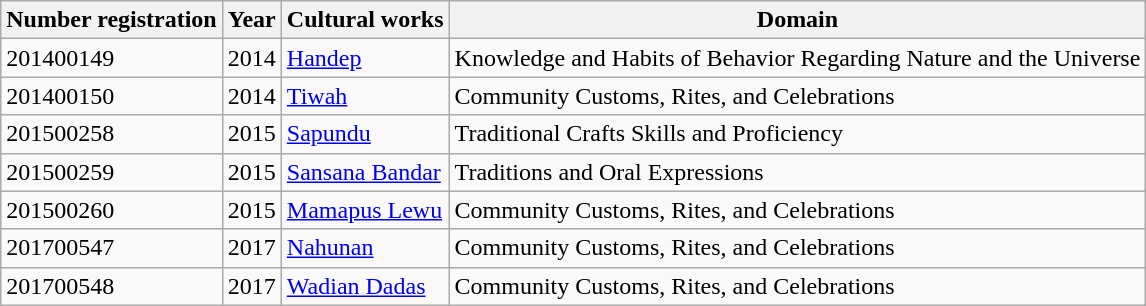<table class = "wikitable sortable">
<tr>
<th>Number registration</th>
<th>Year</th>
<th>Cultural works</th>
<th>Domain</th>
</tr>
<tr>
<td>201400149</td>
<td>2014</td>
<td><a href='#'>Handep</a></td>
<td>Knowledge and Habits of Behavior Regarding Nature and the Universe</td>
</tr>
<tr>
<td>201400150</td>
<td>2014</td>
<td><a href='#'>Tiwah</a></td>
<td>Community Customs, Rites, and Celebrations</td>
</tr>
<tr>
<td>201500258</td>
<td>2015</td>
<td><a href='#'>Sapundu</a></td>
<td>Traditional Crafts Skills and Proficiency</td>
</tr>
<tr>
<td>201500259</td>
<td>2015</td>
<td><a href='#'>Sansana Bandar</a></td>
<td>Traditions and Oral Expressions</td>
</tr>
<tr>
<td>201500260</td>
<td>2015</td>
<td><a href='#'>Mamapus Lewu</a></td>
<td>Community Customs, Rites, and Celebrations</td>
</tr>
<tr>
<td>201700547</td>
<td>2017</td>
<td><a href='#'>Nahunan</a></td>
<td>Community Customs, Rites, and Celebrations</td>
</tr>
<tr>
<td>201700548</td>
<td>2017</td>
<td><a href='#'>Wadian Dadas</a></td>
<td>Community Customs, Rites, and Celebrations</td>
</tr>
</table>
